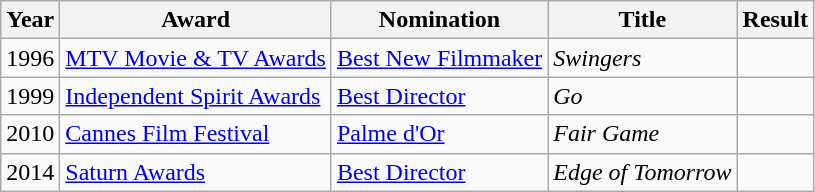<table class="wikitable">
<tr>
<th>Year</th>
<th>Award</th>
<th>Nomination</th>
<th>Title</th>
<th>Result</th>
</tr>
<tr>
<td>1996</td>
<td><a href='#'>MTV Movie & TV Awards</a></td>
<td><a href='#'>Best New Filmmaker</a></td>
<td><em>Swingers</em></td>
<td></td>
</tr>
<tr>
<td>1999</td>
<td><a href='#'>Independent Spirit Awards</a></td>
<td><a href='#'>Best Director</a></td>
<td><em>Go</em></td>
<td></td>
</tr>
<tr>
<td>2010</td>
<td><a href='#'>Cannes Film Festival</a></td>
<td><a href='#'>Palme d'Or</a></td>
<td><em>Fair Game</em></td>
<td></td>
</tr>
<tr>
<td>2014</td>
<td><a href='#'>Saturn Awards</a></td>
<td><a href='#'>Best Director</a></td>
<td><em>Edge of Tomorrow</em></td>
<td></td>
</tr>
</table>
